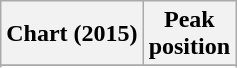<table class="wikitable sortable plainrowheaders" style="text-align:center">
<tr>
<th scope="col">Chart (2015)</th>
<th scope="col">Peak<br>position</th>
</tr>
<tr>
</tr>
<tr>
</tr>
<tr>
</tr>
<tr>
</tr>
<tr>
</tr>
<tr>
</tr>
<tr>
</tr>
<tr>
</tr>
<tr>
</tr>
<tr>
</tr>
<tr>
</tr>
<tr>
</tr>
</table>
